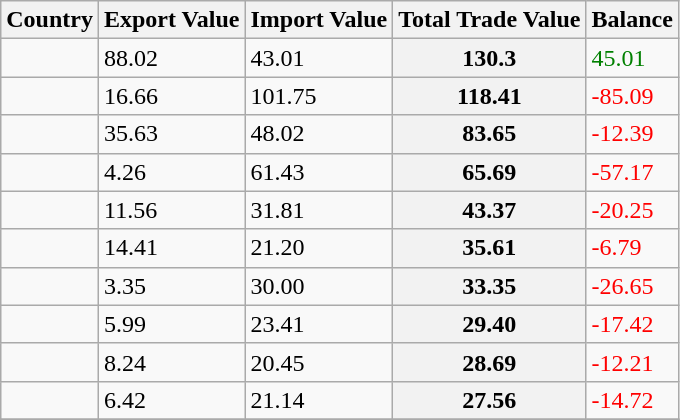<table class="wikitable sortable">
<tr>
<th>Country</th>
<th>Export Value</th>
<th>Import Value</th>
<th>Total Trade Value</th>
<th>Balance</th>
</tr>
<tr>
<td></td>
<td>88.02</td>
<td>43.01</td>
<th>130.3</th>
<td style="color:green;">45.01</td>
</tr>
<tr>
<td></td>
<td>16.66</td>
<td>101.75</td>
<th>118.41</th>
<td style="color:red;">-85.09</td>
</tr>
<tr>
<td></td>
<td>35.63</td>
<td>48.02</td>
<th>83.65</th>
<td style="color:red;">-12.39</td>
</tr>
<tr>
<td></td>
<td>4.26</td>
<td>61.43</td>
<th>65.69</th>
<td style="color:red;">-57.17</td>
</tr>
<tr>
<td></td>
<td>11.56</td>
<td>31.81</td>
<th>43.37</th>
<td style="color:red;">-20.25</td>
</tr>
<tr>
<td></td>
<td>14.41</td>
<td>21.20</td>
<th>35.61</th>
<td style="color:red;">-6.79</td>
</tr>
<tr>
<td></td>
<td>3.35</td>
<td>30.00</td>
<th>33.35</th>
<td style="color:red;">-26.65</td>
</tr>
<tr>
<td></td>
<td>5.99</td>
<td>23.41</td>
<th>29.40</th>
<td style="color:red;">-17.42</td>
</tr>
<tr>
<td></td>
<td>8.24</td>
<td>20.45</td>
<th>28.69</th>
<td style="color:red;">-12.21</td>
</tr>
<tr>
<td></td>
<td>6.42</td>
<td>21.14</td>
<th>27.56</th>
<td style="color:red;">-14.72</td>
</tr>
<tr>
</tr>
</table>
